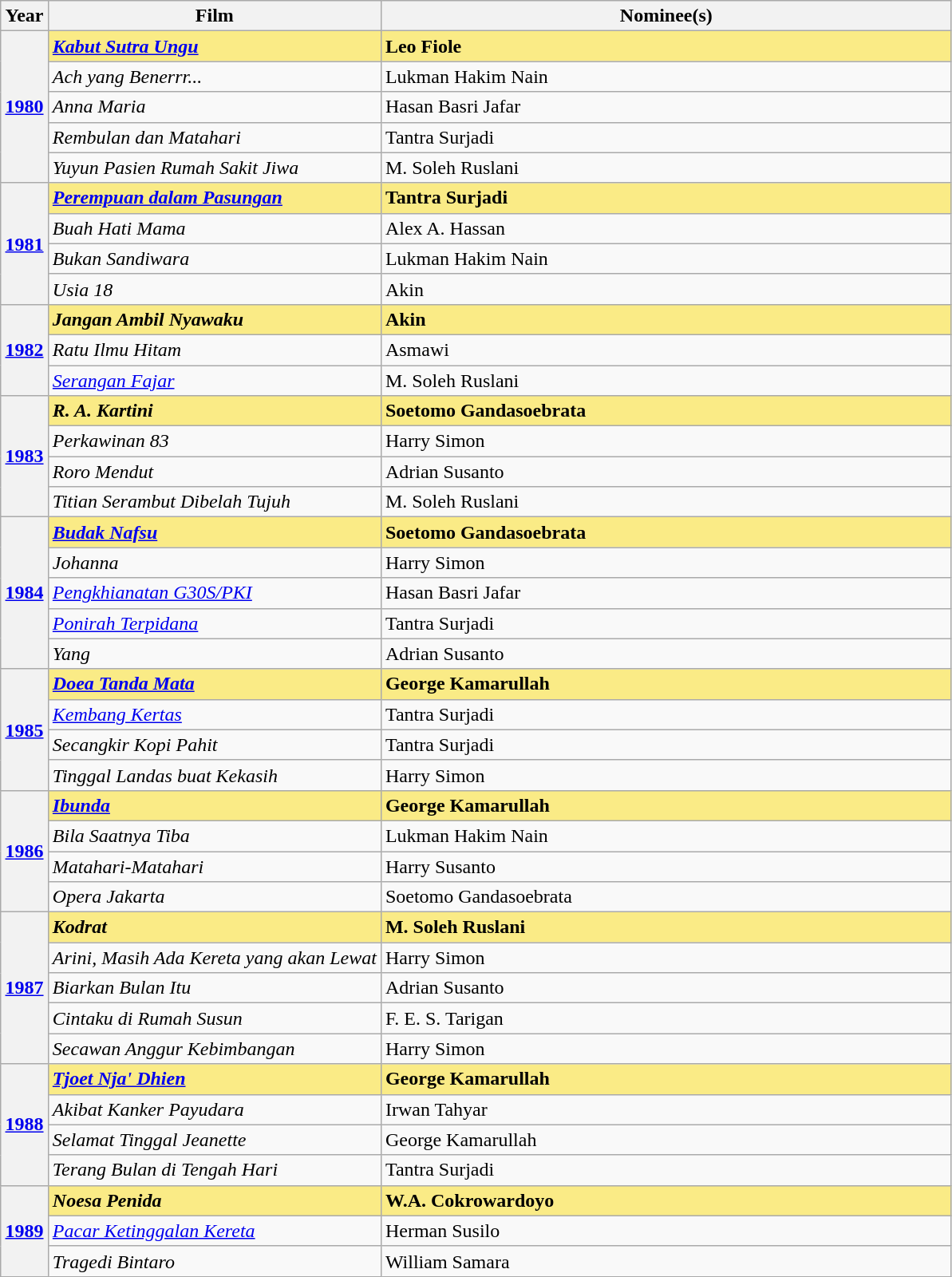<table class="wikitable" rowspan=2 style="text-align: left;" border="2" cellpadding="4">
<tr>
<th scope="col" style="width:5%;">Year</th>
<th scope="col" style="width:35%;">Film</th>
<th scope="col" style="width:60%;">Nominee(s)</th>
</tr>
<tr>
<th style="text-align:center;" rowspan="5"><a href='#'>1980</a><br></th>
<td scope="row" style="background:#FAEB86;"><strong><em><a href='#'>Kabut Sutra Ungu</a></em></strong></td>
<td style="background:#FAEB86;"><strong>Leo Fiole </strong></td>
</tr>
<tr>
<td><em>Ach yang Benerrr...</em></td>
<td>Lukman Hakim Nain</td>
</tr>
<tr>
<td><em>Anna Maria</em></td>
<td>Hasan Basri Jafar</td>
</tr>
<tr>
<td><em>Rembulan dan Matahari</em></td>
<td>Tantra Surjadi</td>
</tr>
<tr>
<td><em>Yuyun Pasien Rumah Sakit Jiwa</em></td>
<td>M. Soleh Ruslani</td>
</tr>
<tr>
<th style="text-align:center;" rowspan="4"><a href='#'>1981</a><br></th>
<td scope="row" style="background:#FAEB86;"><strong><em><a href='#'>Perempuan dalam Pasungan</a></em></strong></td>
<td style="background:#FAEB86;"><strong>Tantra Surjadi </strong></td>
</tr>
<tr>
<td><em>Buah Hati Mama</em></td>
<td>Alex A. Hassan</td>
</tr>
<tr>
<td><em>Bukan Sandiwara</em></td>
<td>Lukman Hakim Nain</td>
</tr>
<tr>
<td><em>Usia 18</em></td>
<td>Akin</td>
</tr>
<tr>
<th style="text-align:center;" rowspan="3"><a href='#'>1982</a><br></th>
<td scope="row" style="background:#FAEB86;"><strong><em>Jangan Ambil Nyawaku</em></strong></td>
<td style="background:#FAEB86;"><strong>Akin </strong></td>
</tr>
<tr>
<td><em>Ratu Ilmu Hitam</em></td>
<td>Asmawi</td>
</tr>
<tr>
<td><em><a href='#'>Serangan Fajar</a></em></td>
<td>M. Soleh Ruslani</td>
</tr>
<tr>
<th style="text-align:center;" rowspan="4"><a href='#'>1983</a><br></th>
<td scope="row" style="background:#FAEB86;"><strong><em>R. A. Kartini</em></strong></td>
<td style="background:#FAEB86;"><strong>Soetomo Gandasoebrata </strong></td>
</tr>
<tr>
<td><em>Perkawinan 83</em></td>
<td>Harry Simon</td>
</tr>
<tr>
<td><em>Roro Mendut</em></td>
<td>Adrian Susanto</td>
</tr>
<tr>
<td><em>Titian Serambut Dibelah Tujuh</em></td>
<td>M. Soleh Ruslani</td>
</tr>
<tr>
<th style="text-align:center;" rowspan="5"><a href='#'>1984</a><br></th>
<td scope="row" style="background:#FAEB86;"><strong><em><a href='#'>Budak Nafsu</a></em></strong></td>
<td style="background:#FAEB86;"><strong>Soetomo Gandasoebrata </strong></td>
</tr>
<tr>
<td><em>Johanna</em></td>
<td>Harry Simon</td>
</tr>
<tr>
<td><em><a href='#'>Pengkhianatan G30S/PKI</a></em></td>
<td>Hasan Basri Jafar</td>
</tr>
<tr>
<td><em><a href='#'>Ponirah Terpidana</a></em></td>
<td>Tantra Surjadi</td>
</tr>
<tr>
<td><em>Yang</em></td>
<td>Adrian Susanto</td>
</tr>
<tr>
<th style="text-align:center;" rowspan="4"><a href='#'>1985</a><br></th>
<td scope="row" style="background:#FAEB86;"><strong><em><a href='#'>Doea Tanda Mata</a></em></strong></td>
<td style="background:#FAEB86;"><strong>George Kamarullah </strong></td>
</tr>
<tr>
<td><em><a href='#'>Kembang Kertas</a></em></td>
<td>Tantra Surjadi</td>
</tr>
<tr>
<td><em>Secangkir Kopi Pahit</em></td>
<td>Tantra Surjadi</td>
</tr>
<tr>
<td><em>Tinggal Landas buat Kekasih</em></td>
<td>Harry Simon</td>
</tr>
<tr>
<th style="text-align:center;" rowspan="4"><a href='#'>1986</a><br></th>
<td scope="row" style="background:#FAEB86;"><strong><em><a href='#'>Ibunda</a></em></strong></td>
<td style="background:#FAEB86;"><strong>George Kamarullah </strong></td>
</tr>
<tr>
<td><em>Bila Saatnya Tiba</em></td>
<td>Lukman Hakim Nain</td>
</tr>
<tr>
<td><em>Matahari-Matahari</em></td>
<td>Harry Susanto</td>
</tr>
<tr>
<td><em>Opera Jakarta</em></td>
<td>Soetomo Gandasoebrata</td>
</tr>
<tr>
<th style="text-align:center;" rowspan="5"><a href='#'>1987</a><br></th>
<td scope="row" style="background:#FAEB86;"><strong><em>Kodrat</em></strong></td>
<td style="background:#FAEB86;"><strong>M. Soleh Ruslani </strong></td>
</tr>
<tr>
<td><em>Arini, Masih Ada Kereta yang akan Lewat</em></td>
<td>Harry Simon</td>
</tr>
<tr>
<td><em>Biarkan Bulan Itu</em></td>
<td>Adrian Susanto</td>
</tr>
<tr>
<td><em>Cintaku di Rumah Susun</em></td>
<td>F. E. S. Tarigan</td>
</tr>
<tr>
<td><em>Secawan Anggur Kebimbangan</em></td>
<td>Harry Simon</td>
</tr>
<tr>
<th style="text-align:center;" rowspan="4"><a href='#'>1988</a><br></th>
<td scope="row" style="background:#FAEB86;"><strong><em><a href='#'>Tjoet Nja' Dhien</a></em></strong></td>
<td style="background:#FAEB86;"><strong>George Kamarullah </strong></td>
</tr>
<tr>
<td><em>Akibat Kanker Payudara</em></td>
<td>Irwan Tahyar</td>
</tr>
<tr>
<td><em>Selamat Tinggal Jeanette</em></td>
<td>George Kamarullah</td>
</tr>
<tr>
<td><em>Terang Bulan di Tengah Hari</em></td>
<td>Tantra Surjadi</td>
</tr>
<tr>
<th style="text-align:center;" rowspan="3"><a href='#'>1989</a><br></th>
<td scope="row" style="background:#FAEB86;"><strong><em>Noesa Penida</em></strong></td>
<td style="background:#FAEB86;"><strong>W.A. Cokrowardoyo </strong></td>
</tr>
<tr>
<td><em><a href='#'>Pacar Ketinggalan Kereta</a></em></td>
<td>Herman Susilo</td>
</tr>
<tr>
<td><em>Tragedi Bintaro</em></td>
<td>William Samara</td>
</tr>
</table>
